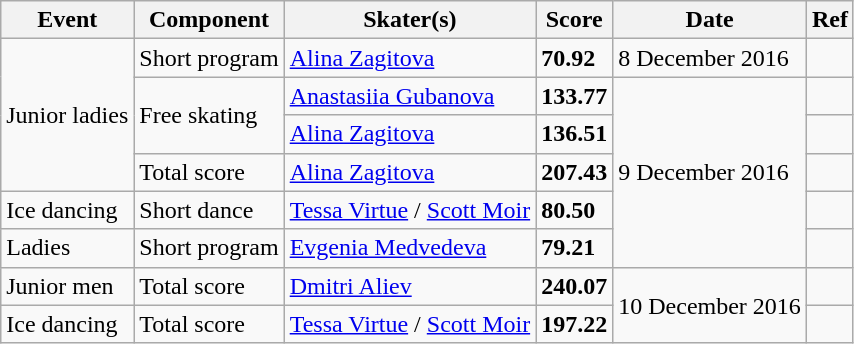<table class="wikitable sortable">
<tr>
<th>Event</th>
<th>Component</th>
<th>Skater(s)</th>
<th>Score</th>
<th>Date</th>
<th>Ref</th>
</tr>
<tr>
<td rowspan=4>Junior ladies</td>
<td>Short program</td>
<td> <a href='#'>Alina Zagitova</a></td>
<td><strong>70.92</strong></td>
<td>8 December 2016</td>
<td></td>
</tr>
<tr>
<td rowspan=2>Free skating</td>
<td> <a href='#'>Anastasiia Gubanova</a></td>
<td><strong>133.77</strong></td>
<td rowspan=5>9 December 2016</td>
<td></td>
</tr>
<tr>
<td> <a href='#'>Alina Zagitova</a></td>
<td><strong>136.51</strong></td>
<td></td>
</tr>
<tr>
<td>Total score</td>
<td> <a href='#'>Alina Zagitova</a></td>
<td><strong>207.43</strong></td>
<td></td>
</tr>
<tr>
<td>Ice dancing</td>
<td>Short dance</td>
<td> <a href='#'>Tessa Virtue</a> / <a href='#'>Scott Moir</a></td>
<td><strong>80.50</strong></td>
<td></td>
</tr>
<tr>
<td>Ladies</td>
<td>Short program</td>
<td> <a href='#'>Evgenia Medvedeva</a></td>
<td><strong>79.21</strong></td>
<td></td>
</tr>
<tr>
<td>Junior men</td>
<td>Total score</td>
<td> <a href='#'>Dmitri Aliev</a></td>
<td><strong>240.07</strong></td>
<td rowspan=2>10 December 2016</td>
<td></td>
</tr>
<tr>
<td>Ice dancing</td>
<td>Total score</td>
<td> <a href='#'>Tessa Virtue</a> / <a href='#'>Scott Moir</a></td>
<td><strong>197.22</strong></td>
<td></td>
</tr>
</table>
